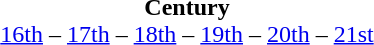<table class="toccolours" align=center>
<tr>
<td style="text-align:Center;"><strong>Century</strong><br><a href='#'>16th</a> – <a href='#'>17th</a> – <a href='#'>18th</a> – <a href='#'>19th</a> – <a href='#'>20th</a> – <a href='#'>21st</a><br>        </td>
</tr>
</table>
